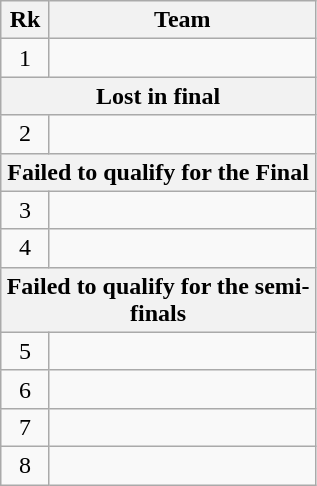<table class=wikitable style=text-align:center>
<tr>
<th width=25>Rk</th>
<th width=170>Team</th>
</tr>
<tr>
<td>1</td>
<td align=left></td>
</tr>
<tr>
<th colspan="6">Lost in final</th>
</tr>
<tr>
<td>2</td>
<td align=left></td>
</tr>
<tr>
<th colspan="6">Failed to qualify for the Final</th>
</tr>
<tr>
<td>3</td>
<td align=left></td>
</tr>
<tr>
<td>4</td>
<td align=left></td>
</tr>
<tr>
<th colspan="6">Failed to qualify for the semi-finals</th>
</tr>
<tr>
<td>5</td>
<td align=left></td>
</tr>
<tr>
<td>6</td>
<td align=left></td>
</tr>
<tr>
<td>7</td>
<td align=left></td>
</tr>
<tr>
<td>8</td>
<td align=left></td>
</tr>
</table>
